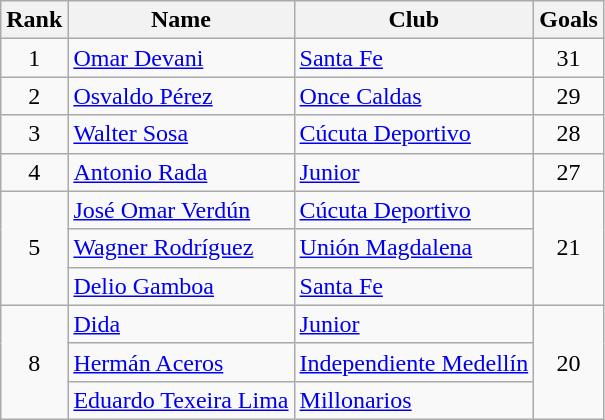<table class="wikitable" border="1">
<tr>
<th>Rank</th>
<th>Name</th>
<th>Club</th>
<th>Goals</th>
</tr>
<tr>
<td align=center>1</td>
<td> <a href='#'>Omar Devani</a></td>
<td><a href='#'>Santa Fe</a></td>
<td align=center>31</td>
</tr>
<tr>
<td align=center>2</td>
<td> <a href='#'>Osvaldo Pérez</a></td>
<td><a href='#'>Once Caldas</a></td>
<td align=center>29</td>
</tr>
<tr>
<td align=center>3</td>
<td> <a href='#'>Walter Sosa</a></td>
<td><a href='#'>Cúcuta Deportivo</a></td>
<td align=center>28</td>
</tr>
<tr>
<td align=center>4</td>
<td> <a href='#'>Antonio Rada</a></td>
<td><a href='#'>Junior</a></td>
<td align=center>27</td>
</tr>
<tr>
<td rowspan=3 align=center>5</td>
<td> <a href='#'>José Omar Verdún</a></td>
<td><a href='#'>Cúcuta Deportivo</a></td>
<td rowspan=3 align=center>21</td>
</tr>
<tr>
<td> <a href='#'>Wagner Rodríguez</a></td>
<td><a href='#'>Unión Magdalena</a></td>
</tr>
<tr>
<td> <a href='#'>Delio Gamboa</a></td>
<td><a href='#'>Santa Fe</a></td>
</tr>
<tr>
<td rowspan=3 align=center>8</td>
<td> <a href='#'>Dida</a></td>
<td><a href='#'>Junior</a></td>
<td rowspan=3 align=center>20</td>
</tr>
<tr>
<td> <a href='#'>Hermán Aceros</a></td>
<td><a href='#'>Independiente Medellín</a></td>
</tr>
<tr>
<td> <a href='#'>Eduardo Texeira Lima</a></td>
<td><a href='#'>Millonarios</a></td>
</tr>
</table>
